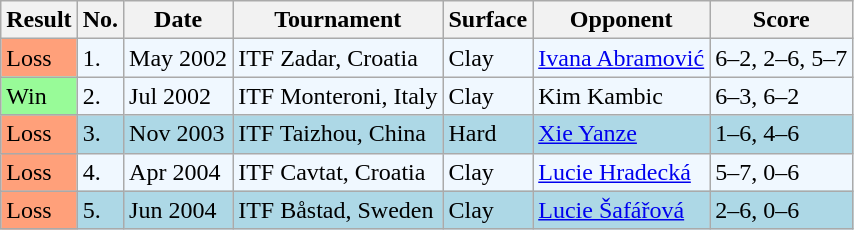<table class="sortable wikitable">
<tr>
<th>Result</th>
<th>No.</th>
<th>Date</th>
<th>Tournament</th>
<th>Surface</th>
<th>Opponent</th>
<th class="unsortable">Score</th>
</tr>
<tr style="background:#f0f8ff;">
<td bgcolor="FFA07A">Loss</td>
<td>1.</td>
<td>May 2002</td>
<td>ITF Zadar, Croatia</td>
<td>Clay</td>
<td> <a href='#'>Ivana Abramović</a></td>
<td>6–2, 2–6, 5–7</td>
</tr>
<tr style="background:#f0f8ff;">
<td bgcolor="98FB98">Win</td>
<td>2.</td>
<td>Jul 2002</td>
<td>ITF Monteroni, Italy</td>
<td>Clay</td>
<td> Kim Kambic</td>
<td>6–3, 6–2</td>
</tr>
<tr style="background:lightblue;">
<td bgcolor="FFA07A">Loss</td>
<td>3.</td>
<td>Nov 2003</td>
<td>ITF Taizhou, China</td>
<td>Hard</td>
<td> <a href='#'>Xie Yanze</a></td>
<td>1–6, 4–6</td>
</tr>
<tr style="background:#f0f8ff;">
<td bgcolor="FFA07A">Loss</td>
<td>4.</td>
<td>Apr 2004</td>
<td>ITF Cavtat, Croatia</td>
<td>Clay</td>
<td> <a href='#'>Lucie Hradecká</a></td>
<td>5–7, 0–6</td>
</tr>
<tr style="background:lightblue;">
<td bgcolor="FFA07A">Loss</td>
<td>5.</td>
<td>Jun 2004</td>
<td>ITF Båstad, Sweden</td>
<td>Clay</td>
<td> <a href='#'>Lucie Šafářová</a></td>
<td>2–6, 0–6</td>
</tr>
</table>
